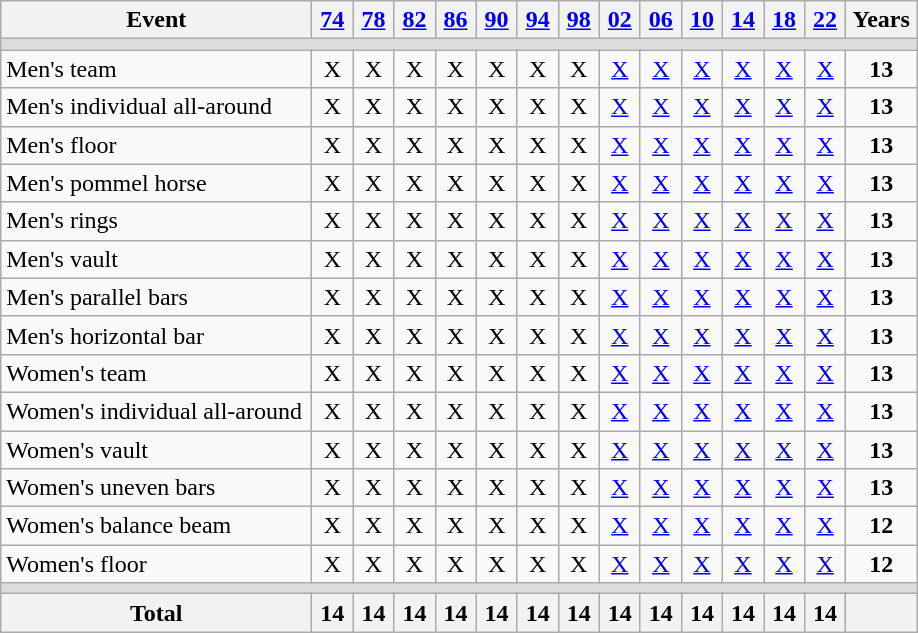<table class=wikitable style="text-align:center">
<tr>
<th width="200">Event</th>
<th width=20><a href='#'>74</a></th>
<th width=20><a href='#'>78</a></th>
<th width=20><a href='#'>82</a></th>
<th width=20><a href='#'>86</a></th>
<th width=20><a href='#'>90</a></th>
<th width=20><a href='#'>94</a></th>
<th width=20><a href='#'>98</a></th>
<th width=20><a href='#'>02</a></th>
<th width=20><a href='#'>06</a></th>
<th width=20><a href='#'>10</a></th>
<th width=20><a href='#'>14</a></th>
<th width=20><a href='#'>18</a></th>
<th width=20><a href='#'>22</a></th>
<th width="40">Years</th>
</tr>
<tr bgcolor=#DDDDDD>
<td colspan="15"></td>
</tr>
<tr>
<td align=left>Men's team</td>
<td>X</td>
<td>X</td>
<td>X</td>
<td>X</td>
<td>X</td>
<td>X</td>
<td>X</td>
<td><a href='#'>X</a></td>
<td><a href='#'>X</a></td>
<td><a href='#'>X</a></td>
<td><a href='#'>X</a></td>
<td><a href='#'>X</a></td>
<td><a href='#'>X</a></td>
<td><strong>13</strong></td>
</tr>
<tr>
<td align=left>Men's individual all-around</td>
<td>X</td>
<td>X</td>
<td>X</td>
<td>X</td>
<td>X</td>
<td>X</td>
<td>X</td>
<td><a href='#'>X</a></td>
<td><a href='#'>X</a></td>
<td><a href='#'>X</a></td>
<td><a href='#'>X</a></td>
<td><a href='#'>X</a></td>
<td><a href='#'>X</a></td>
<td><strong>13</strong></td>
</tr>
<tr>
<td align=left>Men's floor</td>
<td>X</td>
<td>X</td>
<td>X</td>
<td>X</td>
<td>X</td>
<td>X</td>
<td>X</td>
<td><a href='#'>X</a></td>
<td><a href='#'>X</a></td>
<td><a href='#'>X</a></td>
<td><a href='#'>X</a></td>
<td><a href='#'>X</a></td>
<td><a href='#'>X</a></td>
<td><strong>13</strong></td>
</tr>
<tr>
<td align=left>Men's pommel horse</td>
<td>X</td>
<td>X</td>
<td>X</td>
<td>X</td>
<td>X</td>
<td>X</td>
<td>X</td>
<td><a href='#'>X</a></td>
<td><a href='#'>X</a></td>
<td><a href='#'>X</a></td>
<td><a href='#'>X</a></td>
<td><a href='#'>X</a></td>
<td><a href='#'>X</a></td>
<td><strong>13</strong></td>
</tr>
<tr>
<td align=left>Men's rings</td>
<td>X</td>
<td>X</td>
<td>X</td>
<td>X</td>
<td>X</td>
<td>X</td>
<td>X</td>
<td><a href='#'>X</a></td>
<td><a href='#'>X</a></td>
<td><a href='#'>X</a></td>
<td><a href='#'>X</a></td>
<td><a href='#'>X</a></td>
<td><a href='#'>X</a></td>
<td><strong>13</strong></td>
</tr>
<tr>
<td align=left>Men's vault</td>
<td>X</td>
<td>X</td>
<td>X</td>
<td>X</td>
<td>X</td>
<td>X</td>
<td>X</td>
<td><a href='#'>X</a></td>
<td><a href='#'>X</a></td>
<td><a href='#'>X</a></td>
<td><a href='#'>X</a></td>
<td><a href='#'>X</a></td>
<td><a href='#'>X</a></td>
<td><strong>13</strong></td>
</tr>
<tr>
<td align=left>Men's parallel bars</td>
<td>X</td>
<td>X</td>
<td>X</td>
<td>X</td>
<td>X</td>
<td>X</td>
<td>X</td>
<td><a href='#'>X</a></td>
<td><a href='#'>X</a></td>
<td><a href='#'>X</a></td>
<td><a href='#'>X</a></td>
<td><a href='#'>X</a></td>
<td><a href='#'>X</a></td>
<td><strong>13</strong></td>
</tr>
<tr>
<td align=left>Men's horizontal bar</td>
<td>X</td>
<td>X</td>
<td>X</td>
<td>X</td>
<td>X</td>
<td>X</td>
<td>X</td>
<td><a href='#'>X</a></td>
<td><a href='#'>X</a></td>
<td><a href='#'>X</a></td>
<td><a href='#'>X</a></td>
<td><a href='#'>X</a></td>
<td><a href='#'>X</a></td>
<td><strong>13</strong></td>
</tr>
<tr>
<td align=left>Women's team</td>
<td>X</td>
<td>X</td>
<td>X</td>
<td>X</td>
<td>X</td>
<td>X</td>
<td>X</td>
<td><a href='#'>X</a></td>
<td><a href='#'>X</a></td>
<td><a href='#'>X</a></td>
<td><a href='#'>X</a></td>
<td><a href='#'>X</a></td>
<td><a href='#'>X</a></td>
<td><strong>13</strong></td>
</tr>
<tr>
<td align=left>Women's individual all-around</td>
<td>X</td>
<td>X</td>
<td>X</td>
<td>X</td>
<td>X</td>
<td>X</td>
<td>X</td>
<td><a href='#'>X</a></td>
<td><a href='#'>X</a></td>
<td><a href='#'>X</a></td>
<td><a href='#'>X</a></td>
<td><a href='#'>X</a></td>
<td><a href='#'>X</a></td>
<td><strong>13</strong></td>
</tr>
<tr>
<td align=left>Women's vault</td>
<td>X</td>
<td>X</td>
<td>X</td>
<td>X</td>
<td>X</td>
<td>X</td>
<td>X</td>
<td><a href='#'>X</a></td>
<td><a href='#'>X</a></td>
<td><a href='#'>X</a></td>
<td><a href='#'>X</a></td>
<td><a href='#'>X</a></td>
<td><a href='#'>X</a></td>
<td><strong>13</strong></td>
</tr>
<tr>
<td align=left>Women's uneven bars</td>
<td>X</td>
<td>X</td>
<td>X</td>
<td>X</td>
<td>X</td>
<td>X</td>
<td>X</td>
<td><a href='#'>X</a></td>
<td><a href='#'>X</a></td>
<td><a href='#'>X</a></td>
<td><a href='#'>X</a></td>
<td><a href='#'>X</a></td>
<td><a href='#'>X</a></td>
<td><strong>13</strong></td>
</tr>
<tr>
<td align=left>Women's balance beam</td>
<td>X</td>
<td>X</td>
<td>X</td>
<td>X</td>
<td>X</td>
<td>X</td>
<td>X</td>
<td><a href='#'>X</a></td>
<td><a href='#'>X</a></td>
<td><a href='#'>X</a></td>
<td><a href='#'>X</a></td>
<td><a href='#'>X</a></td>
<td><a href='#'>X</a></td>
<td><strong>12</strong></td>
</tr>
<tr>
<td align=left>Women's floor</td>
<td>X</td>
<td>X</td>
<td>X</td>
<td>X</td>
<td>X</td>
<td>X</td>
<td>X</td>
<td><a href='#'>X</a></td>
<td><a href='#'>X</a></td>
<td><a href='#'>X</a></td>
<td><a href='#'>X</a></td>
<td><a href='#'>X</a></td>
<td><a href='#'>X</a></td>
<td><strong>12</strong></td>
</tr>
<tr bgcolor=#DDDDDD>
<td colspan="15"></td>
</tr>
<tr>
<th>Total</th>
<th>14</th>
<th>14</th>
<th>14</th>
<th>14</th>
<th>14</th>
<th>14</th>
<th>14</th>
<th>14</th>
<th>14</th>
<th>14</th>
<th>14</th>
<th>14</th>
<th>14</th>
<th></th>
</tr>
</table>
